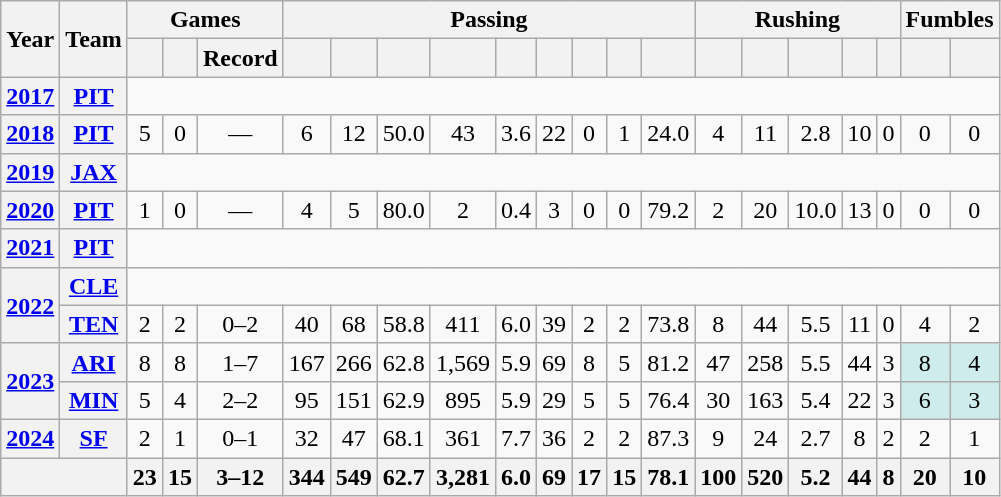<table class="wikitable" style="text-align:center">
<tr>
<th rowspan="2">Year</th>
<th rowspan="2">Team</th>
<th colspan="3">Games</th>
<th colspan="9">Passing</th>
<th colspan="5">Rushing</th>
<th colspan="3">Fumbles</th>
</tr>
<tr>
<th></th>
<th></th>
<th>Record</th>
<th></th>
<th></th>
<th></th>
<th></th>
<th></th>
<th></th>
<th></th>
<th></th>
<th></th>
<th></th>
<th></th>
<th></th>
<th></th>
<th></th>
<th></th>
<th></th>
</tr>
<tr>
<th><a href='#'>2017</a></th>
<th><a href='#'>PIT</a></th>
<td colspan="19"></td>
</tr>
<tr>
<th><a href='#'>2018</a></th>
<th><a href='#'>PIT</a></th>
<td>5</td>
<td>0</td>
<td>—</td>
<td>6</td>
<td>12</td>
<td>50.0</td>
<td>43</td>
<td>3.6</td>
<td>22</td>
<td>0</td>
<td>1</td>
<td>24.0</td>
<td>4</td>
<td>11</td>
<td>2.8</td>
<td>10</td>
<td>0</td>
<td>0</td>
<td>0</td>
</tr>
<tr>
<th><a href='#'>2019</a></th>
<th><a href='#'>JAX</a></th>
<td colspan="19"></td>
</tr>
<tr>
<th><a href='#'>2020</a></th>
<th><a href='#'>PIT</a></th>
<td>1</td>
<td>0</td>
<td>—</td>
<td>4</td>
<td>5</td>
<td>80.0</td>
<td>2</td>
<td>0.4</td>
<td>3</td>
<td>0</td>
<td>0</td>
<td>79.2</td>
<td>2</td>
<td>20</td>
<td>10.0</td>
<td>13</td>
<td>0</td>
<td>0</td>
<td>0</td>
</tr>
<tr>
<th><a href='#'>2021</a></th>
<th><a href='#'>PIT</a></th>
<td colspan="19"></td>
</tr>
<tr>
<th rowspan="2"><a href='#'>2022</a></th>
<th><a href='#'>CLE</a></th>
<td colspan="19"></td>
</tr>
<tr>
<th><a href='#'>TEN</a></th>
<td>2</td>
<td>2</td>
<td>0–2</td>
<td>40</td>
<td>68</td>
<td>58.8</td>
<td>411</td>
<td>6.0</td>
<td>39</td>
<td>2</td>
<td>2</td>
<td>73.8</td>
<td>8</td>
<td>44</td>
<td>5.5</td>
<td>11</td>
<td>0</td>
<td>4</td>
<td>2</td>
</tr>
<tr>
<th rowspan="2"><a href='#'>2023</a></th>
<th><a href='#'>ARI</a></th>
<td>8</td>
<td>8</td>
<td>1–7</td>
<td>167</td>
<td>266</td>
<td>62.8</td>
<td>1,569</td>
<td>5.9</td>
<td>69</td>
<td>8</td>
<td>5</td>
<td>81.2</td>
<td>47</td>
<td>258</td>
<td>5.5</td>
<td>44</td>
<td>3</td>
<td style="background:#cfecec;">8</td>
<td style="background:#cfecec;">4</td>
</tr>
<tr>
<th><a href='#'>MIN</a></th>
<td>5</td>
<td>4</td>
<td>2–2</td>
<td>95</td>
<td>151</td>
<td>62.9</td>
<td>895</td>
<td>5.9</td>
<td>29</td>
<td>5</td>
<td>5</td>
<td>76.4</td>
<td>30</td>
<td>163</td>
<td>5.4</td>
<td>22</td>
<td>3</td>
<td style="background:#cfecec;">6</td>
<td style="background:#cfecec;">3</td>
</tr>
<tr>
<th><a href='#'>2024</a></th>
<th><a href='#'>SF</a></th>
<td>2</td>
<td>1</td>
<td>0–1</td>
<td>32</td>
<td>47</td>
<td>68.1</td>
<td>361</td>
<td>7.7</td>
<td>36</td>
<td>2</td>
<td>2</td>
<td>87.3</td>
<td>9</td>
<td>24</td>
<td>2.7</td>
<td>8</td>
<td>2</td>
<td>2</td>
<td>1</td>
</tr>
<tr>
<th colspan="2"></th>
<th>23</th>
<th>15</th>
<th>3–12</th>
<th>344</th>
<th>549</th>
<th>62.7</th>
<th>3,281</th>
<th>6.0</th>
<th>69</th>
<th>17</th>
<th>15</th>
<th>78.1</th>
<th>100</th>
<th>520</th>
<th>5.2</th>
<th>44</th>
<th>8</th>
<th>20</th>
<th>10</th>
</tr>
</table>
